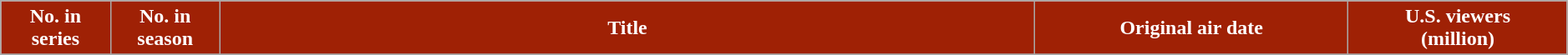<table class="wikitable plainrowheaders" style="width:99%;">
<tr>
<th scope="col" style="background-color: #9F2105; color: #FFFFFF;" width=7%>No. in<br>series</th>
<th scope="col" style="background-color: #9F2105; color: #FFFFFF;" width=7%>No. in<br>season</th>
<th scope="col" style="background-color: #9F2105; color: #FFFFFF;">Title</th>
<th scope="col" style="background-color: #9F2105; color: #FFFFFF;" width=20%>Original air date</th>
<th scope="col" style="background-color: #9F2105; color: #FFFFFF;" width=14%>U.S. viewers<br>(million)</th>
</tr>
<tr>
</tr>
</table>
